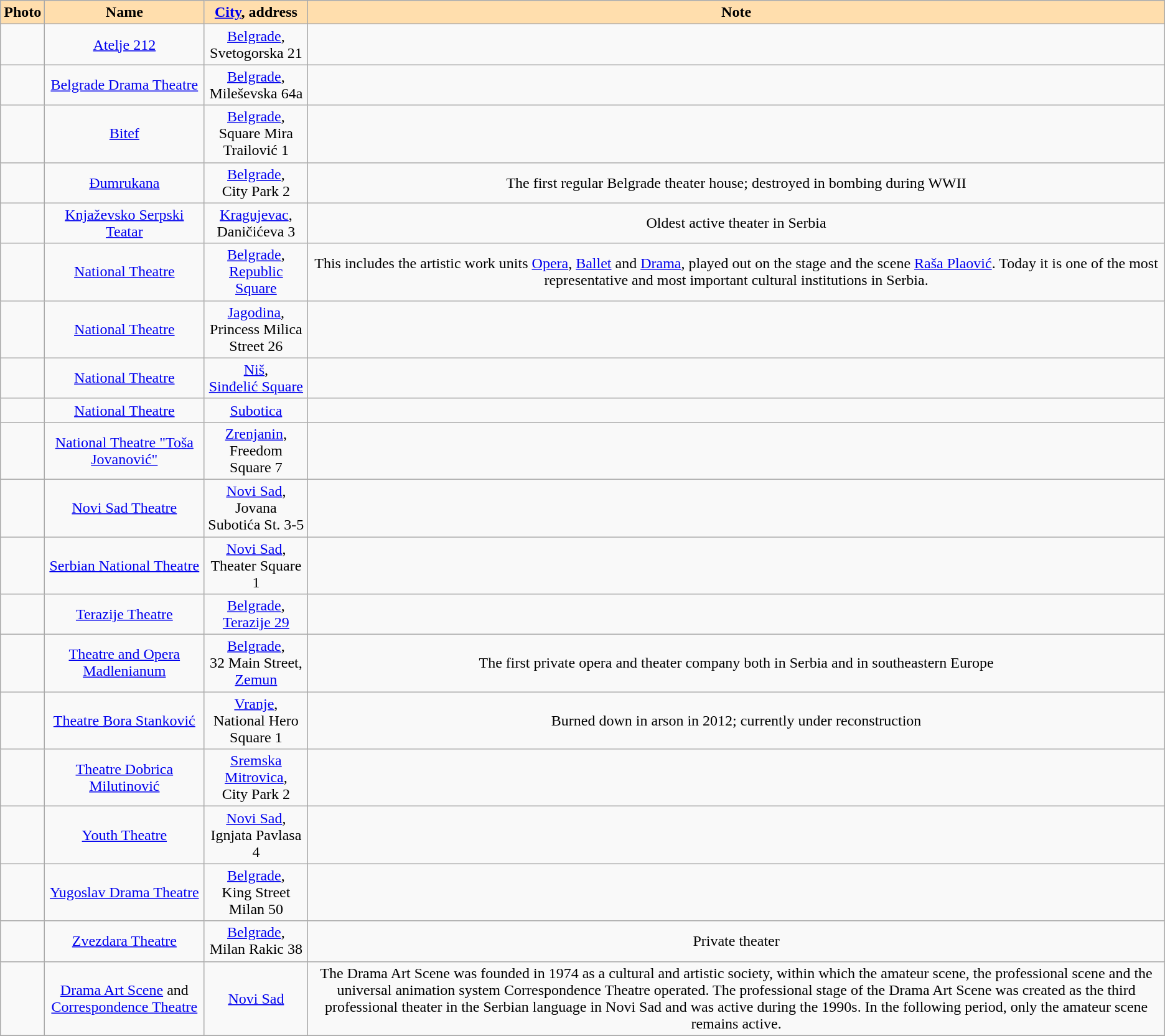<table align="center" class="wikitable sortable">
<tr>
<th style=background:#FFDEAD;>Photo</th>
<th style=background:#FFDEAD;>Name</th>
<th style=background:#FFDEAD;><a href='#'>City</a>, address</th>
<th style=background:#FFDEAD;>Note</th>
</tr>
<tr>
<td align="center"></td>
<td align="center"><a href='#'>Atelje 212</a></td>
<td align="center"><a href='#'>Belgrade</a>,<br>Svetogorska 21</td>
<td align="center"></td>
</tr>
<tr>
<td align="center"></td>
<td align="center"><a href='#'>Belgrade Drama Theatre</a></td>
<td align="center"><a href='#'>Belgrade</a>,<br>Mileševska 64a</td>
<td align="center"></td>
</tr>
<tr>
<td align="center"></td>
<td align="center"><a href='#'>Bitef</a></td>
<td align="center"><a href='#'>Belgrade</a>,<br>Square Mira Trailović 1</td>
<td align="center"></td>
</tr>
<tr>
<td align="center"></td>
<td align="center"><a href='#'>Đumrukana</a></td>
<td align="center"><a href='#'>Belgrade</a>,<br>City Park 2</td>
<td align="center">The first regular Belgrade theater house; destroyed in bombing during WWII</td>
</tr>
<tr>
<td align="center"></td>
<td align="center"><a href='#'>Knjaževsko Serpski Teatar</a></td>
<td align="center"><a href='#'>Kragujevac</a>,<br>Daničićeva 3</td>
<td align="center">Oldest active theater in Serbia</td>
</tr>
<tr>
<td align="center"></td>
<td align="center"><a href='#'>National Theatre</a></td>
<td align="center"><a href='#'>Belgrade</a>,<br><a href='#'>Republic Square</a></td>
<td align="center">This includes the artistic work units <a href='#'>Opera</a>, <a href='#'>Ballet</a> and <a href='#'>Drama</a>, played out on the stage and the scene <a href='#'>Raša Plaović</a>. Today it is one of the most representative and most important cultural institutions in Serbia.</td>
</tr>
<tr>
<td align="center"></td>
<td align="center"><a href='#'>National Theatre</a></td>
<td align="center"><a href='#'>Jagodina</a>,<br>Princess Milica Street 26</td>
<td align="center"></td>
</tr>
<tr>
<td align="center"></td>
<td align="center"><a href='#'>National Theatre</a></td>
<td align="center"><a href='#'>Niš</a>,<br><a href='#'>Sinđelić Square</a></td>
<td align="center"></td>
</tr>
<tr>
<td align="center"></td>
<td align="center"><a href='#'>National Theatre</a></td>
<td align="center"><a href='#'>Subotica</a></td>
<td align="center"></td>
</tr>
<tr>
<td align="center"></td>
<td align="center"><a href='#'>National Theatre "Toša Jovanović"</a></td>
<td align="center"><a href='#'>Zrenjanin</a>,<br>Freedom Square 7</td>
<td align="center"></td>
</tr>
<tr>
<td align="center"></td>
<td align="center"><a href='#'>Novi Sad Theatre</a></td>
<td align="center"><a href='#'>Novi Sad</a>,<br>Jovana Subotića St. 3-5</td>
<td align="center"></td>
</tr>
<tr>
<td align="center"></td>
<td align="center"><a href='#'>Serbian National Theatre</a></td>
<td align="center"><a href='#'>Novi Sad</a>,<br>Theater Square 1</td>
<td align="center"></td>
</tr>
<tr>
<td align="center"></td>
<td align="center"><a href='#'>Terazije Theatre</a></td>
<td align="center"><a href='#'>Belgrade</a>,<br><a href='#'>Terazije 29</a></td>
<td align="center"></td>
</tr>
<tr>
<td align="center"></td>
<td align="center"><a href='#'>Theatre and Opera Madlenianum</a></td>
<td align="center"><a href='#'>Belgrade</a>,<br>32 Main Street, <a href='#'>Zemun</a></td>
<td align="center">The first private opera and theater company both in Serbia and in southeastern Europe</td>
</tr>
<tr>
<td align="center"></td>
<td align="center"><a href='#'>Theatre Bora Stanković</a></td>
<td align="center"><a href='#'>Vranje</a>,<br>National Hero Square 1</td>
<td align="center">Burned down in arson in 2012; currently under reconstruction</td>
</tr>
<tr>
<td align="center"></td>
<td align="center"><a href='#'>Theatre Dobrica Milutinović</a></td>
<td align="center"><a href='#'>Sremska Mitrovica</a>,<br>City Park 2</td>
<td align="center"></td>
</tr>
<tr>
<td align="center"></td>
<td align="center"><a href='#'>Youth Theatre</a></td>
<td align="center"><a href='#'>Novi Sad</a>,<br>Ignjata Pavlasa 4</td>
<td align="center"></td>
</tr>
<tr>
<td align="center"></td>
<td align="center"><a href='#'>Yugoslav Drama Theatre</a></td>
<td align="center"><a href='#'>Belgrade</a>,<br>King Street Milan 50</td>
<td align="center"></td>
</tr>
<tr>
<td align="center"></td>
<td align="center"><a href='#'>Zvezdara Theatre</a></td>
<td align="center"><a href='#'>Belgrade</a>,<br>Milan Rakic 38</td>
<td align="center">Private theater</td>
</tr>
<tr>
<td align="center"></td>
<td align="center"><a href='#'>Drama Art Scene</a> and <a href='#'>Correspondence Theatre</a></td>
<td align="center"><a href='#'>Novi Sad</a></td>
<td align="center">The Drama Art Scene was founded in 1974 as a cultural and artistic society, within which the amateur scene, the professional scene and the universal animation system Correspondence Theatre operated. The professional stage of the Drama Art Scene was created as the third professional theater in the Serbian language in Novi Sad and was active during the 1990s. In the following period, only the amateur scene remains active.</td>
</tr>
<tr>
</tr>
</table>
